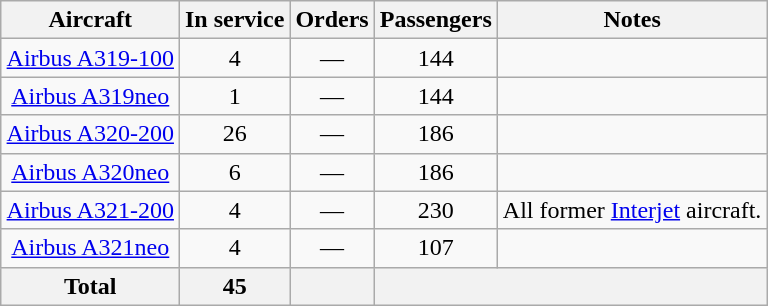<table class="wikitable" style="margin:1em auto; border-collapse:collapse; text-align:center;">
<tr>
<th>Aircraft</th>
<th>In service</th>
<th>Orders</th>
<th>Passengers</th>
<th>Notes</th>
</tr>
<tr>
<td><a href='#'>Airbus A319-100</a></td>
<td>4</td>
<td>—</td>
<td>144</td>
<td></td>
</tr>
<tr>
<td><a href='#'>Airbus A319neo</a></td>
<td>1</td>
<td>—</td>
<td>144</td>
<td></td>
</tr>
<tr>
<td><a href='#'>Airbus A320-200</a></td>
<td>26</td>
<td>—</td>
<td>186</td>
<td></td>
</tr>
<tr>
<td><a href='#'>Airbus A320neo</a></td>
<td>6</td>
<td>—</td>
<td>186</td>
<td></td>
</tr>
<tr>
<td><a href='#'>Airbus A321-200</a></td>
<td>4</td>
<td>—</td>
<td>230</td>
<td>All former <a href='#'>Interjet</a> aircraft.</td>
</tr>
<tr>
<td><a href='#'>Airbus A321neo</a></td>
<td>4</td>
<td>—</td>
<td>107</td>
<td></td>
</tr>
<tr>
<th>Total</th>
<th>45</th>
<th></th>
<th colspan="2"></th>
</tr>
</table>
